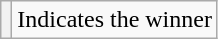<table class="wikitable">
<tr>
<th scope="row" style="text-align:center;" style="background:#FAEB86; height:20px; width:20px"></th>
<td>Indicates the winner</td>
</tr>
</table>
